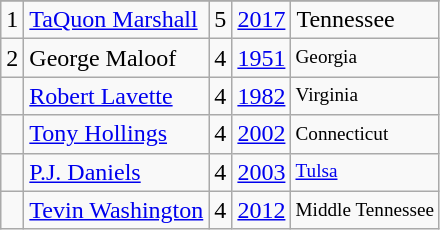<table class="wikitable">
<tr>
</tr>
<tr>
<td>1</td>
<td><a href='#'>TaQuon Marshall</a></td>
<td>5</td>
<td><a href='#'>2017</a></td>
<td Style="fpnt-size:80%;">Tennessee</td>
</tr>
<tr>
<td>2</td>
<td>George Maloof</td>
<td>4</td>
<td><a href='#'>1951</a></td>
<td style="font-size:80%;">Georgia</td>
</tr>
<tr>
<td></td>
<td><a href='#'>Robert Lavette</a></td>
<td>4</td>
<td><a href='#'>1982</a></td>
<td style="font-size:80%;">Virginia</td>
</tr>
<tr>
<td></td>
<td><a href='#'>Tony Hollings</a></td>
<td>4</td>
<td><a href='#'>2002</a></td>
<td style="font-size:80%;">Connecticut</td>
</tr>
<tr>
<td></td>
<td><a href='#'>P.J. Daniels</a></td>
<td>4</td>
<td><a href='#'>2003</a></td>
<td style="font-size:80%;"><a href='#'>Tulsa</a></td>
</tr>
<tr>
<td></td>
<td><a href='#'>Tevin Washington</a></td>
<td>4</td>
<td><a href='#'>2012</a></td>
<td style="font-size:80%;">Middle Tennessee</td>
</tr>
</table>
